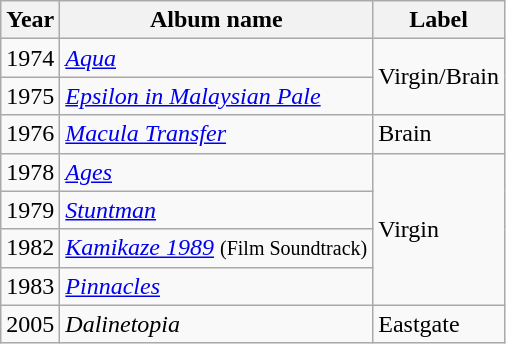<table class="wikitable">
<tr>
<th>Year</th>
<th>Album name</th>
<th>Label</th>
</tr>
<tr>
<td>1974</td>
<td><em><a href='#'>Aqua</a></em></td>
<td rowspan="2" scope="row">Virgin/Brain</td>
</tr>
<tr>
<td>1975</td>
<td><em><a href='#'>Epsilon in Malaysian Pale</a></em></td>
</tr>
<tr>
<td>1976</td>
<td><em><a href='#'>Macula Transfer</a></em></td>
<td>Brain</td>
</tr>
<tr>
<td>1978</td>
<td><em><a href='#'>Ages</a></em></td>
<td rowspan="4" scope="row">Virgin</td>
</tr>
<tr>
<td>1979</td>
<td><em><a href='#'>Stuntman</a></em></td>
</tr>
<tr>
<td>1982</td>
<td><em><a href='#'>Kamikaze 1989</a></em> <small>(Film Soundtrack)</small></td>
</tr>
<tr>
<td>1983</td>
<td><em><a href='#'>Pinnacles</a></em></td>
</tr>
<tr>
<td>2005</td>
<td><em>Dalinetopia</em></td>
<td>Eastgate</td>
</tr>
</table>
